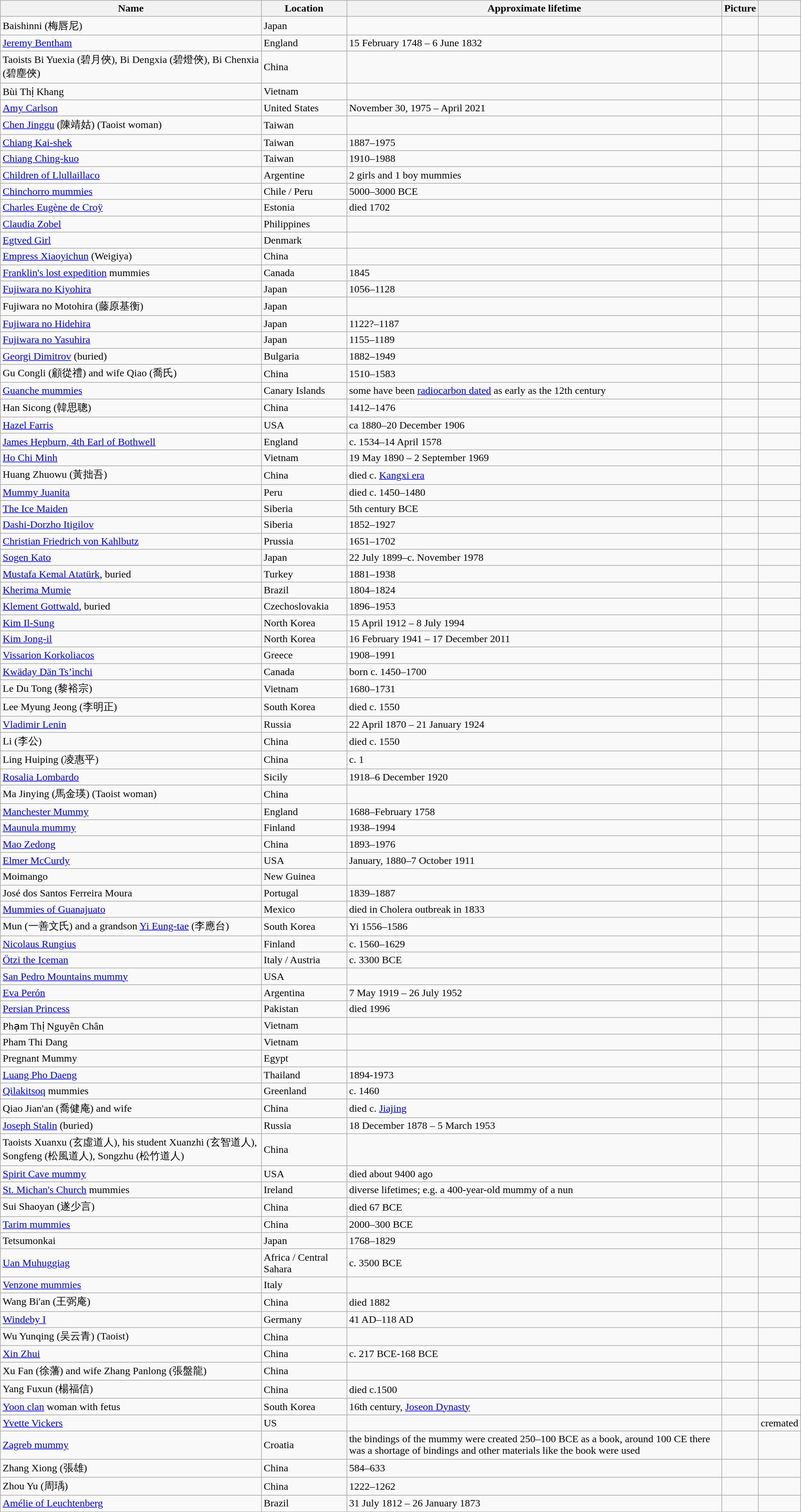<table class="sortable wikitable" style="font-size:100%;">
<tr>
<th>Name</th>
<th>Location</th>
<th>Approximate lifetime</th>
<th>Picture</th>
<th class="unsortable"></th>
</tr>
<tr>
<td>Baishinni (梅唇尼)</td>
<td>Japan</td>
<td></td>
<td></td>
<td></td>
</tr>
<tr>
<td><a href='#'>Jeremy Bentham</a></td>
<td>England</td>
<td> 15 February 1748 – 6 June 1832</td>
<td></td>
<td></td>
</tr>
<tr>
<td>Taoists Bi Yuexia (碧月俠), Bi Dengxia (碧燈俠), Bi Chenxia (碧塵俠)</td>
<td>China</td>
<td></td>
<td></td>
<td></td>
</tr>
<tr>
<td>Bùi Thị Khang</td>
<td>Vietnam</td>
<td></td>
<td></td>
<td></td>
</tr>
<tr>
<td><a href='#'>Amy Carlson</a></td>
<td>United States</td>
<td>November 30, 1975 – April 2021</td>
<td></td>
<td> </td>
</tr>
<tr>
<td><a href='#'>Chen Jinggu</a> (陳靖姑) (Taoist woman)</td>
<td>Taiwan</td>
<td></td>
<td></td>
<td></td>
</tr>
<tr>
<td><a href='#'>Chiang Kai-shek</a></td>
<td>Taiwan</td>
<td> 1887–1975</td>
<td></td>
<td></td>
</tr>
<tr>
<td><a href='#'>Chiang Ching-kuo</a></td>
<td>Taiwan</td>
<td> 1910–1988</td>
<td></td>
<td></td>
</tr>
<tr>
<td><a href='#'>Children of Llullaillaco</a></td>
<td>Argentine</td>
<td> 2 girls and 1 boy mummies</td>
<td></td>
<td></td>
</tr>
<tr>
<td><a href='#'>Chinchorro mummies</a></td>
<td>Chile / Peru</td>
<td> 5000–3000 BCE</td>
<td></td>
<td></td>
</tr>
<tr>
<td><a href='#'>Charles Eugène de Croÿ</a></td>
<td>Estonia</td>
<td> died 1702</td>
<td></td>
<td></td>
</tr>
<tr>
<td><a href='#'>Claudia Zobel</a></td>
<td>Philippines</td>
<td></td>
<td></td>
<td></td>
</tr>
<tr>
<td><a href='#'>Egtved Girl</a></td>
<td>Denmark</td>
<td></td>
<td></td>
<td></td>
</tr>
<tr>
<td><a href='#'>Empress Xiaoyichun</a> (Weigiya)</td>
<td>China</td>
<td></td>
<td></td>
<td></td>
</tr>
<tr>
<td><a href='#'>Franklin's lost expedition</a> mummies</td>
<td>Canada</td>
<td> 1845</td>
<td></td>
<td></td>
</tr>
<tr>
<td><a href='#'>Fujiwara no Kiyohira</a></td>
<td>Japan</td>
<td> 1056–1128</td>
<td></td>
<td></td>
</tr>
<tr>
<td>Fujiwara no Motohira (藤原基衡)</td>
<td>Japan</td>
<td></td>
<td></td>
<td></td>
</tr>
<tr>
<td><a href='#'>Fujiwara no Hidehira</a></td>
<td>Japan</td>
<td> 1122?–1187</td>
<td></td>
<td></td>
</tr>
<tr>
<td><a href='#'>Fujiwara no Yasuhira</a></td>
<td>Japan</td>
<td> 1155–1189</td>
<td></td>
<td></td>
</tr>
<tr>
<td><a href='#'>Georgi Dimitrov</a> (buried)</td>
<td>Bulgaria</td>
<td> 1882–1949</td>
<td></td>
<td></td>
</tr>
<tr>
<td>Gu Congli (顧從禮) and wife Qiao (喬氏)</td>
<td>China</td>
<td> 1510–1583</td>
<td></td>
<td></td>
</tr>
<tr>
<td><a href='#'>Guanche mummies</a></td>
<td>Canary Islands</td>
<td> some have been <a href='#'>radiocarbon dated</a> as early as the 12th century</td>
<td></td>
<td></td>
</tr>
<tr>
<td>Han Sicong (韓思聰)</td>
<td>China</td>
<td> 1412–1476</td>
<td></td>
<td></td>
</tr>
<tr>
<td><a href='#'>Hazel Farris</a></td>
<td>USA</td>
<td> ca 1880–20 December 1906</td>
<td></td>
<td></td>
</tr>
<tr>
<td><a href='#'>James Hepburn, 4th Earl of Bothwell</a></td>
<td>England</td>
<td> c. 1534–14 April 1578</td>
<td></td>
<td></td>
</tr>
<tr>
<td><a href='#'>Ho Chi Minh</a></td>
<td>Vietnam</td>
<td> 19 May 1890 – 2 September 1969</td>
<td></td>
<td></td>
</tr>
<tr>
<td>Huang Zhuowu (黃拙吾)</td>
<td>China</td>
<td> died c. <a href='#'>Kangxi era</a></td>
<td></td>
<td></td>
</tr>
<tr>
<td><a href='#'>Mummy Juanita</a></td>
<td>Peru</td>
<td> died c. 1450–1480</td>
<td></td>
<td></td>
</tr>
<tr>
<td><a href='#'>The Ice Maiden</a></td>
<td>Siberia</td>
<td> 5th century BCE</td>
<td></td>
<td></td>
</tr>
<tr>
<td><a href='#'>Dashi-Dorzho Itigilov</a></td>
<td>Siberia</td>
<td> 1852–1927</td>
<td></td>
<td></td>
</tr>
<tr>
<td><a href='#'>Christian Friedrich von Kahlbutz</a></td>
<td>Prussia</td>
<td> 1651–1702</td>
<td></td>
<td></td>
</tr>
<tr>
<td><a href='#'>Sogen Kato</a></td>
<td>Japan</td>
<td> 22 July 1899–c.  November 1978</td>
<td></td>
<td></td>
</tr>
<tr>
<td><a href='#'>Mustafa Kemal Atatürk</a>, buried</td>
<td>Turkey</td>
<td> 1881–1938</td>
<td></td>
<td></td>
</tr>
<tr>
<td><a href='#'>Kherima Mumie</a></td>
<td>Brazil</td>
<td> 1804–1824</td>
<td></td>
<td></td>
</tr>
<tr>
<td><a href='#'>Klement Gottwald</a>, buried</td>
<td>Czechoslovakia</td>
<td> 1896–1953</td>
<td></td>
<td></td>
</tr>
<tr>
<td><a href='#'>Kim Il-Sung</a></td>
<td>North Korea</td>
<td> 15 April 1912 – 8 July 1994</td>
<td></td>
<td></td>
</tr>
<tr>
<td><a href='#'>Kim Jong-il</a></td>
<td>North Korea</td>
<td> 16 February 1941 – 17 December 2011</td>
<td></td>
<td></td>
</tr>
<tr>
<td><a href='#'>Vissarion Korkoliacos</a></td>
<td>Greece</td>
<td> 1908–1991</td>
<td></td>
<td></td>
</tr>
<tr>
<td><a href='#'>Kwäday Dän Ts’ìnchi</a></td>
<td>Canada</td>
<td> born c. 1450–1700</td>
<td></td>
<td></td>
</tr>
<tr>
<td>Le Du Tong (黎裕宗)</td>
<td>Vietnam</td>
<td> 1680–1731</td>
<td></td>
<td></td>
</tr>
<tr>
<td>Lee Myung Jeong (李明正)</td>
<td>South Korea</td>
<td> died c. 1550</td>
<td></td>
<td></td>
</tr>
<tr>
<td><a href='#'>Vladimir Lenin</a></td>
<td>Russia</td>
<td> 22 April 1870 – 21 January 1924</td>
<td></td>
<td></td>
</tr>
<tr>
<td>Li (李公)</td>
<td>China</td>
<td> died c. 1550</td>
<td></td>
<td></td>
</tr>
<tr>
<td>Ling Huiping (凌惠平)</td>
<td>China</td>
<td> c. 1</td>
<td></td>
<td></td>
</tr>
<tr>
<td><a href='#'>Rosalia Lombardo</a></td>
<td>Sicily</td>
<td> 1918–6 December 1920</td>
<td></td>
<td></td>
</tr>
<tr>
<td>Ma Jinying (馬金瑛) (Taoist woman)</td>
<td>China</td>
<td></td>
<td></td>
<td></td>
</tr>
<tr>
<td><a href='#'>Manchester Mummy</a></td>
<td>England</td>
<td> 1688–February 1758</td>
<td></td>
<td></td>
</tr>
<tr>
<td><a href='#'>Maunula mummy</a></td>
<td>Finland</td>
<td> 1938–1994</td>
<td></td>
<td></td>
</tr>
<tr>
<td><a href='#'>Mao Zedong</a></td>
<td>China</td>
<td> 1893–1976</td>
<td></td>
<td></td>
</tr>
<tr>
<td><a href='#'>Elmer McCurdy</a></td>
<td>USA</td>
<td> January, 1880–7 October 1911</td>
<td></td>
<td></td>
</tr>
<tr>
<td>Moimango</td>
<td>New Guinea</td>
<td></td>
<td></td>
<td></td>
</tr>
<tr>
<td>José dos Santos Ferreira Moura</td>
<td>Portugal</td>
<td> 1839–1887</td>
<td></td>
<td></td>
</tr>
<tr>
<td><a href='#'>Mummies of Guanajuato</a></td>
<td>Mexico</td>
<td> died in Cholera outbreak in 1833</td>
<td></td>
<td></td>
</tr>
<tr>
<td>Mun (一善文氏) and a grandson <a href='#'>Yi Eung-tae</a> (李應台)</td>
<td>South Korea</td>
<td> Yi 1556–1586</td>
<td></td>
<td></td>
</tr>
<tr>
<td><a href='#'>Nicolaus Rungius</a></td>
<td>Finland</td>
<td> c. 1560–1629</td>
<td></td>
<td></td>
</tr>
<tr>
<td><a href='#'>Ötzi the Iceman</a></td>
<td>Italy / Austria</td>
<td> c. 3300 BCE</td>
<td></td>
<td></td>
</tr>
<tr>
<td><a href='#'>San Pedro Mountains mummy</a></td>
<td>USA</td>
<td></td>
<td></td>
<td></td>
</tr>
<tr>
<td><a href='#'>Eva Perón</a></td>
<td>Argentina</td>
<td> 7 May 1919 – 26 July 1952</td>
<td></td>
<td></td>
</tr>
<tr>
<td><a href='#'>Persian Princess</a></td>
<td>Pakistan</td>
<td> died 1996</td>
<td></td>
<td></td>
</tr>
<tr>
<td>Phạm Thị Nguyên Chân</td>
<td>Vietnam</td>
<td></td>
<td></td>
<td></td>
</tr>
<tr>
<td>Pham Thi Dang</td>
<td>Vietnam</td>
<td></td>
<td></td>
<td></td>
</tr>
<tr>
<td>Pregnant Mummy</td>
<td>Egypt</td>
<td></td>
<td></td>
<td></td>
</tr>
<tr>
<td><a href='#'>Luang Pho Daeng</a></td>
<td>Thailand</td>
<td> 1894-1973</td>
<td></td>
<td></td>
</tr>
<tr>
<td><a href='#'>Qilakitsoq</a> mummies</td>
<td>Greenland</td>
<td> c. 1460</td>
<td></td>
<td></td>
</tr>
<tr>
<td>Qiao Jian'an (喬健庵) and wife</td>
<td>China</td>
<td>died c. <a href='#'>Jiajing</a></td>
<td></td>
<td></td>
</tr>
<tr>
<td><a href='#'>Joseph Stalin</a> (buried)</td>
<td>Russia</td>
<td> 18 December 1878 – 5 March 1953</td>
<td></td>
<td></td>
</tr>
<tr>
<td>Taoists Xuanxu (玄虛道人), his student Xuanzhi (玄智道人), Songfeng (松風道人), Songzhu (松竹道人)</td>
<td>China</td>
<td></td>
<td></td>
<td></td>
</tr>
<tr>
<td><a href='#'>Spirit Cave mummy</a></td>
<td>USA</td>
<td> died about 9400 ago</td>
<td></td>
<td></td>
</tr>
<tr>
<td><a href='#'>St. Michan's Church</a> mummies</td>
<td>Ireland</td>
<td> diverse lifetimes; e.g. a 400-year-old mummy of a nun</td>
<td></td>
<td></td>
</tr>
<tr>
<td>Sui Shaoyan (遂少言)</td>
<td>China</td>
<td> died 67 BCE</td>
<td></td>
<td></td>
</tr>
<tr>
<td><a href='#'>Tarim mummies</a></td>
<td>China</td>
<td> 2000–300 BCE</td>
<td></td>
<td></td>
</tr>
<tr>
<td>Tetsumonkai</td>
<td>Japan</td>
<td> 1768–1829</td>
<td></td>
<td></td>
</tr>
<tr>
<td><a href='#'>Uan Muhuggiag</a></td>
<td>Africa / Central Sahara</td>
<td> c. 3500 BCE</td>
<td></td>
<td></td>
</tr>
<tr>
<td><a href='#'>Venzone mummies</a></td>
<td>Italy</td>
<td></td>
<td></td>
<td></td>
</tr>
<tr>
<td>Wang Bi'an (王弼庵)</td>
<td>China</td>
<td> died 1882</td>
<td></td>
<td></td>
</tr>
<tr>
<td><a href='#'>Windeby I</a></td>
<td>Germany</td>
<td> 41 AD–118 AD</td>
<td></td>
<td></td>
</tr>
<tr>
<td>Wu Yunqing (吴云青) (Taoist)</td>
<td>China</td>
<td></td>
<td></td>
<td></td>
</tr>
<tr>
<td><a href='#'>Xin Zhui</a></td>
<td>China</td>
<td> c. 217 BCE-168 BCE</td>
<td></td>
<td></td>
</tr>
<tr>
<td>Xu Fan (徐藩) and wife Zhang Panlong (張盤龍)</td>
<td>China</td>
<td></td>
<td></td>
<td></td>
</tr>
<tr>
<td>Yang Fuxun (楊福信)</td>
<td>China</td>
<td> died c.1500</td>
<td></td>
<td></td>
</tr>
<tr>
<td><a href='#'>Yoon clan</a> woman with fetus</td>
<td>South Korea</td>
<td> 16th century, <a href='#'>Joseon Dynasty</a></td>
<td></td>
<td></td>
</tr>
<tr>
<td><a href='#'>Yvette Vickers</a></td>
<td>US</td>
<td></td>
<td></td>
<td>cremated</td>
</tr>
<tr>
<td><a href='#'>Zagreb mummy</a></td>
<td>Croatia</td>
<td> the bindings of the mummy were created 250–100 BCE as a book, around 100 CE there was a shortage of bindings and other materials like the book were used</td>
<td></td>
<td></td>
</tr>
<tr>
<td>Zhang Xiong (張雄)</td>
<td>China</td>
<td> 584–633</td>
<td></td>
<td></td>
</tr>
<tr>
<td>Zhou Yu (周瑀)</td>
<td>China</td>
<td> 1222–1262</td>
<td></td>
<td></td>
</tr>
<tr>
<td><a href='#'>Amélie of Leuchtenberg</a></td>
<td>Brazil</td>
<td> 31 July 1812 – 26 January 1873</td>
<td></td>
<td></td>
</tr>
<tr>
</tr>
</table>
